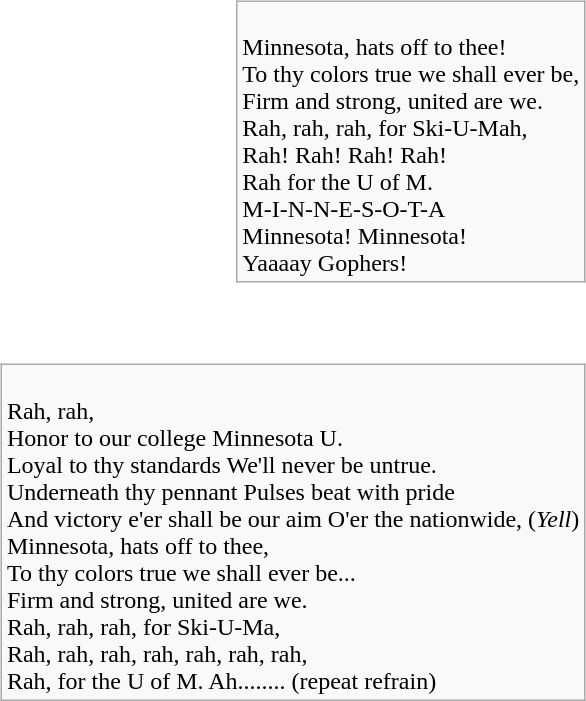<table align=right>
<tr>
<td align=right><br><table class=wikitable>
<tr>
<td><br>Minnesota, hats off to thee!<br>
To thy colors true we shall ever be,<br>
Firm and strong, united are we.<br>
Rah, rah, rah, for Ski-U-Mah,<br>
Rah! Rah! Rah! Rah!<br>
Rah for the U of M.<br>
M-I-N-N-E-S-O-T-A<br>
Minnesota! Minnesota!<br>
Yaaaay Gophers!</td>
</tr>
</table>
</td>
</tr>
<tr>
<td align=right><br><table class=wikitable>
<tr>
<td><br>Rah, rah, <br>
Honor to our college Minnesota U.<br>
Loyal to thy standards We'll never be untrue.<br>
Underneath thy pennant Pulses beat with pride<br>
And victory e'er shall be our aim O'er the nationwide, (<em>Yell</em>)<br>Minnesota, hats off to thee,<br>
To thy colors true we shall ever be...<br>
Firm and strong, united are we.<br>
Rah, rah, rah, for Ski-U-Ma, <br>
Rah, rah, rah, rah, rah, rah, rah,<br>
Rah, for the U of M. Ah........ (repeat refrain)</td>
</tr>
</table>
</td>
</tr>
</table>
